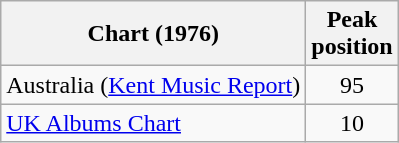<table class="wikitable sortable">
<tr>
<th>Chart (1976)</th>
<th align="center">Peak<br>position</th>
</tr>
<tr>
<td>Australia (<a href='#'>Kent Music Report</a>)</td>
<td align="center">95</td>
</tr>
<tr>
<td><a href='#'>UK Albums Chart</a></td>
<td align="center">10</td>
</tr>
</table>
